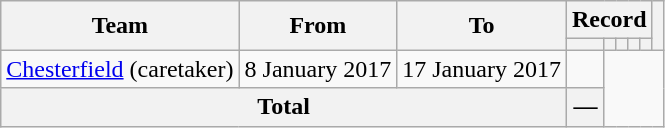<table class=wikitable style="text-align: center">
<tr>
<th rowspan="2">Team</th>
<th rowspan="2">From</th>
<th rowspan="2">To</th>
<th colspan="5">Record</th>
<th rowspan="2"></th>
</tr>
<tr>
<th></th>
<th></th>
<th></th>
<th></th>
<th></th>
</tr>
<tr>
<td align=left><a href='#'>Chesterfield</a> (caretaker)</td>
<td align=left>8 January 2017</td>
<td align=left>17 January 2017<br></td>
<td></td>
</tr>
<tr>
<th colspan="3">Total<br></th>
<th>—</th>
</tr>
</table>
